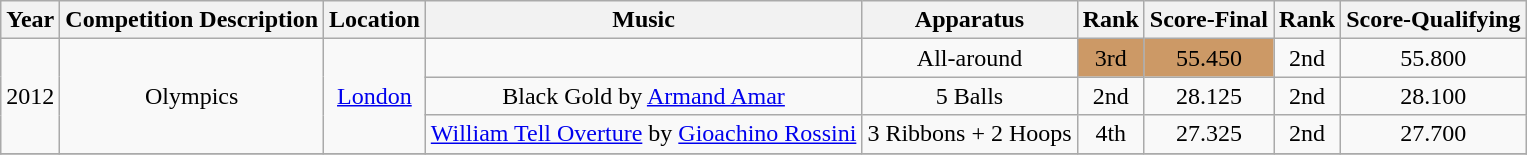<table class="wikitable" style="text-align:center">
<tr>
<th>Year</th>
<th>Competition Description</th>
<th>Location</th>
<th>Music </th>
<th>Apparatus</th>
<th>Rank</th>
<th>Score-Final</th>
<th>Rank</th>
<th>Score-Qualifying</th>
</tr>
<tr>
<td rowspan="3">2012</td>
<td rowspan="3">Olympics</td>
<td rowspan="3"><a href='#'>London</a></td>
<td></td>
<td>All-around</td>
<td bgcolor=CC9966>3rd</td>
<td bgcolor=CC9966>55.450</td>
<td>2nd</td>
<td>55.800</td>
</tr>
<tr>
<td>Black Gold by <a href='#'>Armand Amar</a></td>
<td>5 Balls</td>
<td>2nd</td>
<td>28.125</td>
<td>2nd</td>
<td>28.100</td>
</tr>
<tr>
<td><a href='#'>William Tell Overture</a> by <a href='#'>Gioachino Rossini</a></td>
<td>3 Ribbons + 2 Hoops</td>
<td>4th</td>
<td>27.325</td>
<td>2nd</td>
<td>27.700</td>
</tr>
<tr>
</tr>
</table>
